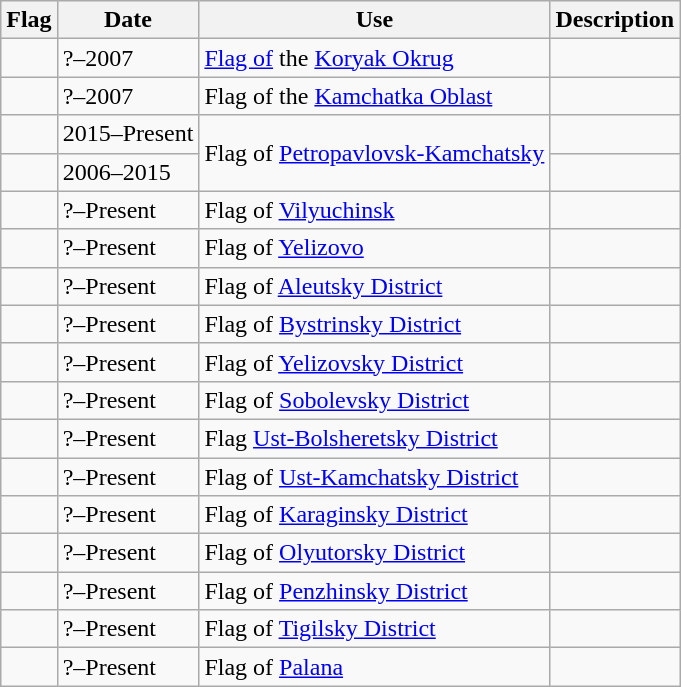<table class="wikitable">
<tr>
<th>Flag</th>
<th>Date</th>
<th>Use</th>
<th>Description</th>
</tr>
<tr>
<td></td>
<td>?–2007</td>
<td><a href='#'>Flag of</a> the <a href='#'>Koryak Okrug</a></td>
<td></td>
</tr>
<tr>
<td></td>
<td>?–2007</td>
<td>Flag of the <a href='#'>Kamchatka Oblast</a></td>
<td></td>
</tr>
<tr>
<td></td>
<td>2015–Present</td>
<td rowspan="2">Flag of <a href='#'>Petropavlovsk-Kamchatsky</a></td>
<td></td>
</tr>
<tr>
<td></td>
<td>2006–2015</td>
<td></td>
</tr>
<tr>
<td></td>
<td>?–Present</td>
<td>Flag of <a href='#'>Vilyuchinsk</a></td>
<td></td>
</tr>
<tr>
<td></td>
<td>?–Present</td>
<td>Flag of <a href='#'>Yelizovo</a></td>
<td></td>
</tr>
<tr>
<td></td>
<td>?–Present</td>
<td>Flag of <a href='#'>Aleutsky District</a></td>
<td></td>
</tr>
<tr>
<td></td>
<td>?–Present</td>
<td>Flag of <a href='#'>Bystrinsky District</a></td>
<td></td>
</tr>
<tr>
<td></td>
<td>?–Present</td>
<td>Flag of <a href='#'>Yelizovsky District</a></td>
<td></td>
</tr>
<tr>
<td></td>
<td>?–Present</td>
<td>Flag of <a href='#'>Sobolevsky District</a></td>
<td></td>
</tr>
<tr>
<td></td>
<td>?–Present</td>
<td>Flag <a href='#'>Ust-Bolsheretsky District</a></td>
<td></td>
</tr>
<tr>
<td></td>
<td>?–Present</td>
<td>Flag of <a href='#'>Ust-Kamchatsky District</a></td>
<td></td>
</tr>
<tr>
<td></td>
<td>?–Present</td>
<td>Flag of <a href='#'>Karaginsky District</a></td>
<td></td>
</tr>
<tr>
<td></td>
<td>?–Present</td>
<td>Flag of <a href='#'>Olyutorsky District</a></td>
<td></td>
</tr>
<tr>
<td></td>
<td>?–Present</td>
<td>Flag of <a href='#'>Penzhinsky District</a></td>
<td></td>
</tr>
<tr>
<td></td>
<td>?–Present</td>
<td>Flag of <a href='#'>Tigilsky District</a></td>
<td></td>
</tr>
<tr>
<td></td>
<td>?–Present</td>
<td>Flag of <a href='#'>Palana</a></td>
<td></td>
</tr>
</table>
